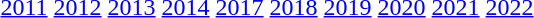<table id="toc" class="toc" summary="Contents">
<tr>
<th></th>
</tr>
<tr>
<td align="center"><a href='#'>2011</a>  <a href='#'>2012</a>  <a href='#'>2013</a>  <a href='#'>2014</a>  <a href='#'>2017</a>  <a href='#'>2018</a>  <a href='#'>2019</a>  <a href='#'>2020</a>  <a href='#'>2021</a>  <a href='#'>2022</a></td>
</tr>
</table>
